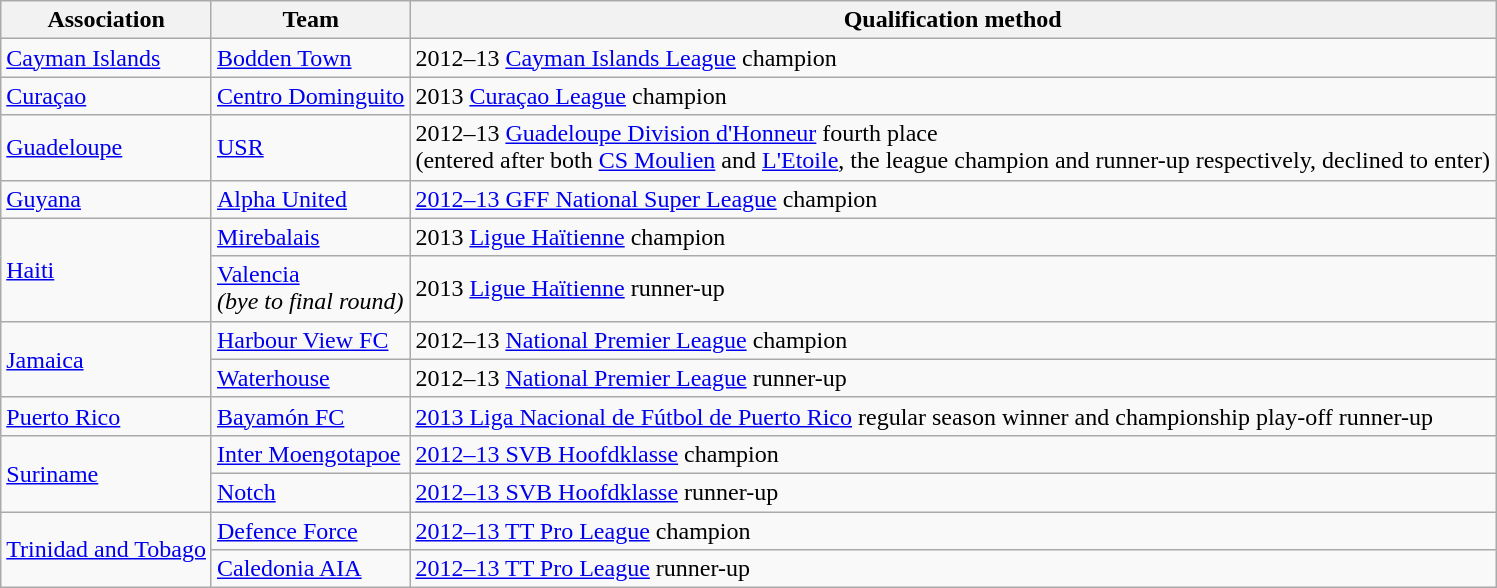<table class="wikitable">
<tr>
<th>Association</th>
<th>Team</th>
<th>Qualification method</th>
</tr>
<tr>
<td> <a href='#'>Cayman Islands</a></td>
<td><a href='#'>Bodden Town</a></td>
<td>2012–13 <a href='#'>Cayman Islands League</a> champion</td>
</tr>
<tr>
<td> <a href='#'>Curaçao</a></td>
<td><a href='#'>Centro Dominguito</a></td>
<td>2013 <a href='#'>Curaçao League</a> champion</td>
</tr>
<tr>
<td> <a href='#'>Guadeloupe</a></td>
<td><a href='#'>USR</a></td>
<td>2012–13 <a href='#'>Guadeloupe Division d'Honneur</a> fourth place<br>(entered after both <a href='#'>CS Moulien</a> and <a href='#'>L'Etoile</a>, the league champion and runner-up respectively, declined to enter)</td>
</tr>
<tr>
<td> <a href='#'>Guyana</a></td>
<td><a href='#'>Alpha United</a></td>
<td><a href='#'>2012–13 GFF National Super League</a> champion</td>
</tr>
<tr>
<td rowspan=2> <a href='#'>Haiti</a></td>
<td><a href='#'>Mirebalais</a></td>
<td>2013 <a href='#'>Ligue Haïtienne</a> champion</td>
</tr>
<tr>
<td><a href='#'>Valencia</a><br><em>(bye to final round)</em></td>
<td>2013 <a href='#'>Ligue Haïtienne</a> runner-up</td>
</tr>
<tr>
<td rowspan=2> <a href='#'>Jamaica</a></td>
<td><a href='#'>Harbour View FC</a></td>
<td>2012–13 <a href='#'>National Premier League</a> champion</td>
</tr>
<tr>
<td><a href='#'>Waterhouse</a></td>
<td>2012–13 <a href='#'>National Premier League</a> runner-up</td>
</tr>
<tr>
<td> <a href='#'>Puerto Rico</a></td>
<td><a href='#'>Bayamón FC</a></td>
<td><a href='#'>2013 Liga Nacional de Fútbol de Puerto Rico</a> regular season winner and championship play-off runner-up</td>
</tr>
<tr>
<td rowspan=2> <a href='#'>Suriname</a></td>
<td><a href='#'>Inter Moengotapoe</a></td>
<td><a href='#'>2012–13 SVB Hoofdklasse</a> champion</td>
</tr>
<tr>
<td><a href='#'>Notch</a></td>
<td><a href='#'>2012–13 SVB Hoofdklasse</a> runner-up</td>
</tr>
<tr>
<td rowspan=2> <a href='#'>Trinidad and Tobago</a></td>
<td><a href='#'>Defence Force</a></td>
<td><a href='#'>2012–13 TT Pro League</a> champion</td>
</tr>
<tr>
<td><a href='#'>Caledonia AIA</a></td>
<td><a href='#'>2012–13 TT Pro League</a> runner-up</td>
</tr>
</table>
